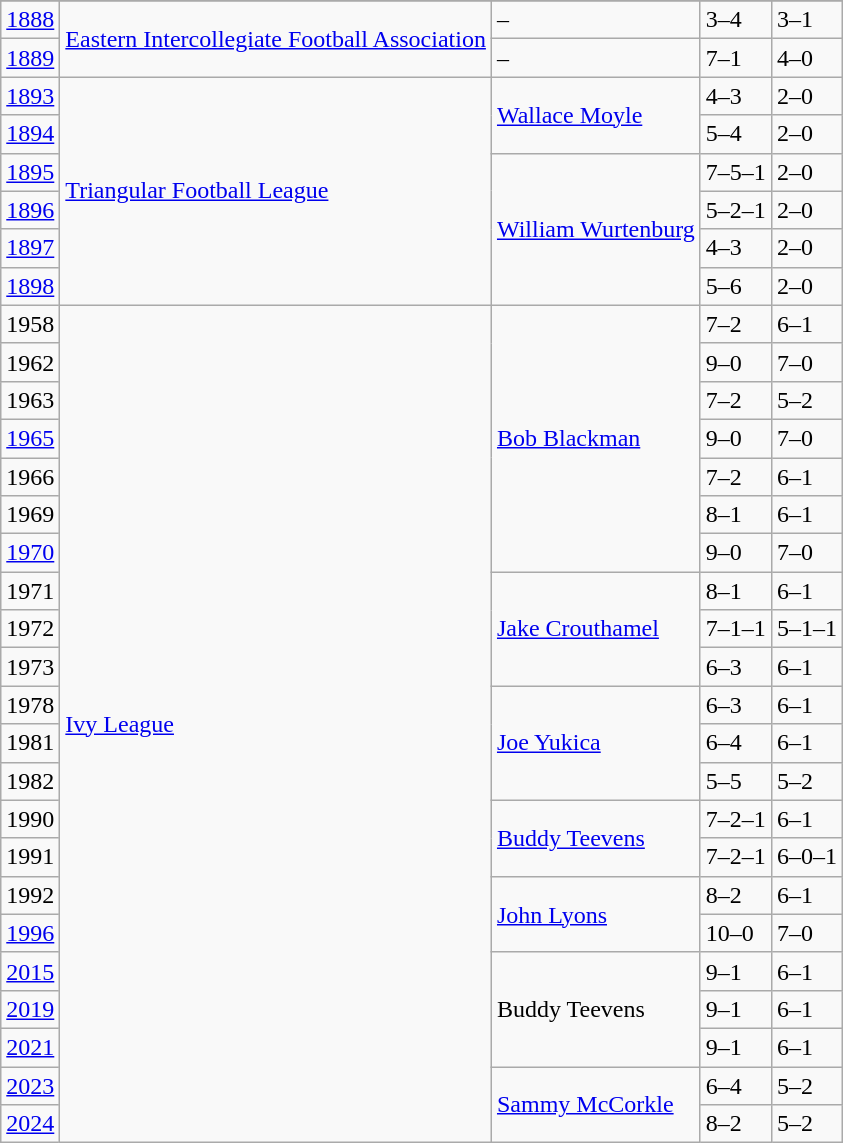<table class="wikitable">
<tr>
</tr>
<tr>
<td><a href='#'>1888</a></td>
<td rowspan="2"><a href='#'>Eastern Intercollegiate Football Association</a></td>
<td>–</td>
<td>3–4</td>
<td>3–1</td>
</tr>
<tr>
<td><a href='#'>1889</a></td>
<td>–</td>
<td>7–1</td>
<td>4–0</td>
</tr>
<tr>
<td><a href='#'>1893</a></td>
<td rowspan="6"><a href='#'>Triangular Football League</a></td>
<td rowspan="2"><a href='#'>Wallace Moyle</a></td>
<td>4–3</td>
<td>2–0</td>
</tr>
<tr>
<td><a href='#'>1894</a></td>
<td>5–4</td>
<td>2–0</td>
</tr>
<tr>
<td><a href='#'>1895</a></td>
<td rowspan="4"><a href='#'>William Wurtenburg</a></td>
<td>7–5–1</td>
<td>2–0</td>
</tr>
<tr>
<td><a href='#'>1896</a></td>
<td>5–2–1</td>
<td>2–0</td>
</tr>
<tr>
<td><a href='#'>1897</a></td>
<td>4–3</td>
<td>2–0</td>
</tr>
<tr>
<td><a href='#'>1898</a></td>
<td>5–6</td>
<td>2–0</td>
</tr>
<tr>
<td>1958</td>
<td rowspan="22"><a href='#'>Ivy League</a></td>
<td rowspan="7"><a href='#'>Bob Blackman</a></td>
<td>7–2</td>
<td>6–1</td>
</tr>
<tr>
<td>1962</td>
<td>9–0</td>
<td>7–0</td>
</tr>
<tr>
<td>1963</td>
<td>7–2</td>
<td>5–2</td>
</tr>
<tr>
<td><a href='#'>1965</a></td>
<td>9–0</td>
<td>7–0</td>
</tr>
<tr>
<td>1966</td>
<td>7–2</td>
<td>6–1</td>
</tr>
<tr>
<td>1969</td>
<td>8–1</td>
<td>6–1</td>
</tr>
<tr>
<td><a href='#'>1970</a></td>
<td>9–0</td>
<td>7–0</td>
</tr>
<tr>
<td>1971</td>
<td rowspan="3"><a href='#'>Jake Crouthamel</a></td>
<td>8–1</td>
<td>6–1</td>
</tr>
<tr>
<td>1972</td>
<td>7–1–1</td>
<td>5–1–1</td>
</tr>
<tr>
<td>1973</td>
<td>6–3</td>
<td>6–1</td>
</tr>
<tr>
<td>1978</td>
<td rowspan="3"><a href='#'>Joe Yukica</a></td>
<td>6–3</td>
<td>6–1</td>
</tr>
<tr>
<td>1981</td>
<td>6–4</td>
<td>6–1</td>
</tr>
<tr>
<td>1982</td>
<td>5–5</td>
<td>5–2</td>
</tr>
<tr>
<td>1990</td>
<td rowspan="2"><a href='#'>Buddy Teevens</a></td>
<td>7–2–1</td>
<td>6–1</td>
</tr>
<tr>
<td>1991</td>
<td>7–2–1</td>
<td>6–0–1</td>
</tr>
<tr>
<td>1992</td>
<td rowspan="2"><a href='#'>John Lyons</a></td>
<td>8–2</td>
<td>6–1</td>
</tr>
<tr>
<td><a href='#'>1996</a></td>
<td>10–0</td>
<td>7–0</td>
</tr>
<tr>
<td><a href='#'>2015</a></td>
<td rowspan="3">Buddy Teevens</td>
<td>9–1</td>
<td>6–1</td>
</tr>
<tr>
<td><a href='#'>2019</a></td>
<td>9–1</td>
<td>6–1</td>
</tr>
<tr>
<td><a href='#'>2021</a></td>
<td>9–1</td>
<td>6–1</td>
</tr>
<tr>
<td><a href='#'>2023</a></td>
<td rowspan="2"><a href='#'>Sammy McCorkle</a></td>
<td>6–4</td>
<td>5–2</td>
</tr>
<tr>
<td><a href='#'>2024</a></td>
<td>8–2</td>
<td>5–2</td>
</tr>
</table>
